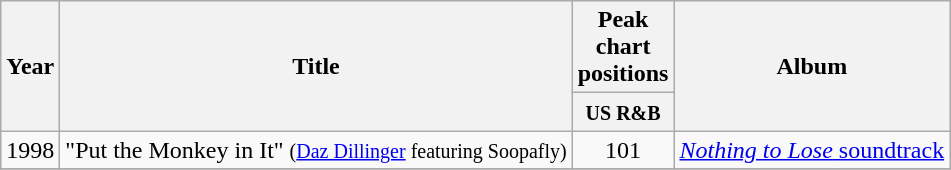<table class="wikitable">
<tr>
<th align=center rowspan=2>Year</th>
<th align=center rowspan=2>Title</th>
<th align=center colspan=1>Peak chart positions</th>
<th align=center rowspan=2>Album</th>
</tr>
<tr>
<th align=center width=25><small>US R&B</small></th>
</tr>
<tr>
<td align=center>1998</td>
<td align=left>"Put the Monkey in It" <small>(<a href='#'>Daz Dillinger</a> featuring Soopafly)</small></td>
<td align=center>101</td>
<td align=left><a href='#'><em>Nothing to Lose</em> soundtrack</a></td>
</tr>
<tr>
</tr>
</table>
